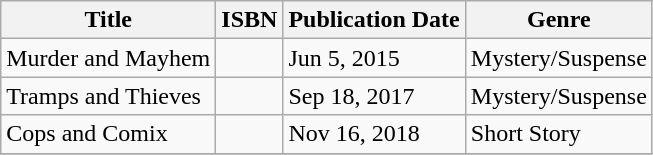<table class="wikitable">
<tr>
<th>Title</th>
<th>ISBN</th>
<th>Publication Date</th>
<th>Genre</th>
</tr>
<tr>
<td>Murder and Mayhem</td>
<td></td>
<td>Jun 5, 2015</td>
<td>Mystery/Suspense</td>
</tr>
<tr>
<td>Tramps and Thieves</td>
<td></td>
<td>Sep 18, 2017</td>
<td>Mystery/Suspense</td>
</tr>
<tr>
<td>Cops and Comix</td>
<td></td>
<td>Nov 16, 2018</td>
<td>Short Story</td>
</tr>
<tr>
</tr>
</table>
